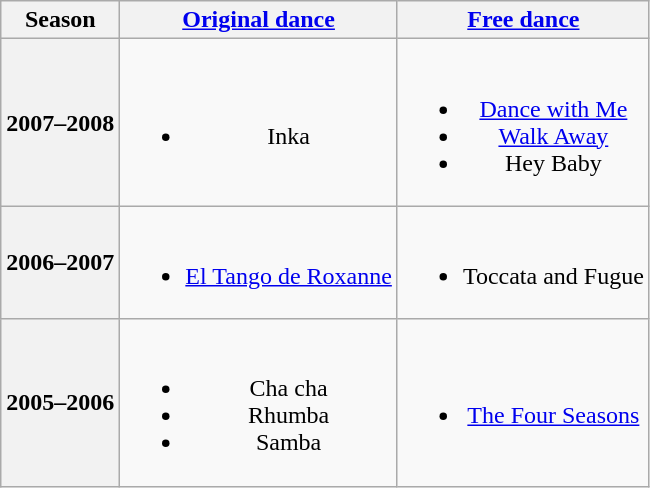<table class=wikitable style=text-align:center>
<tr>
<th>Season</th>
<th><a href='#'>Original dance</a></th>
<th><a href='#'>Free dance</a></th>
</tr>
<tr>
<th>2007–2008 <br> </th>
<td><br><ul><li>Inka <br></li></ul></td>
<td><br><ul><li><a href='#'>Dance with Me</a> <br></li><li><a href='#'>Walk Away</a> <br></li><li>Hey Baby</li></ul></td>
</tr>
<tr>
<th>2006–2007 <br> </th>
<td><br><ul><li><a href='#'>El Tango de Roxanne</a> <br></li></ul></td>
<td><br><ul><li>Toccata and Fugue <br></li></ul></td>
</tr>
<tr>
<th>2005–2006 <br> </th>
<td><br><ul><li>Cha cha</li><li>Rhumba</li><li>Samba</li></ul></td>
<td><br><ul><li><a href='#'>The Four Seasons</a> <br></li></ul></td>
</tr>
</table>
